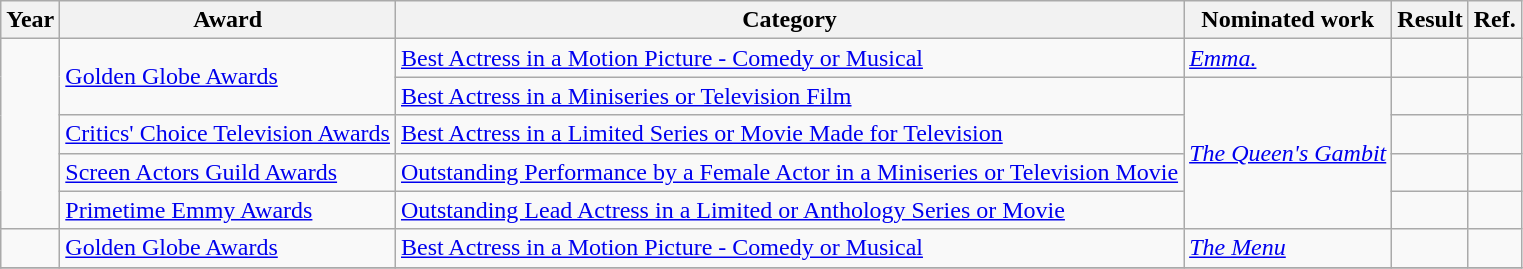<table class="wikitable sortable">
<tr>
<th>Year</th>
<th>Award</th>
<th>Category</th>
<th>Nominated work</th>
<th>Result</th>
<th>Ref.</th>
</tr>
<tr>
<td rowspan="5"></td>
<td rowspan="2"><a href='#'>Golden Globe Awards</a></td>
<td><a href='#'>Best Actress in a Motion Picture - Comedy or Musical</a></td>
<td><em><a href='#'>Emma.</a></em></td>
<td></td>
<td style="text-align:center;"></td>
</tr>
<tr>
<td><a href='#'>Best Actress in a Miniseries or Television Film</a></td>
<td rowspan="4"><em><a href='#'>The Queen's Gambit</a></em></td>
<td></td>
<td style="text-align:center;"></td>
</tr>
<tr>
<td><a href='#'>Critics' Choice Television Awards</a></td>
<td><a href='#'>Best Actress in a Limited Series or Movie Made for Television</a></td>
<td></td>
<td style="text-align:center;"></td>
</tr>
<tr>
<td><a href='#'>Screen Actors Guild Awards</a></td>
<td><a href='#'> Outstanding Performance by a Female Actor in a Miniseries or Television Movie</a></td>
<td></td>
<td style="text-align:center;"></td>
</tr>
<tr>
<td><a href='#'>Primetime Emmy Awards</a></td>
<td><a href='#'>Outstanding Lead Actress in a Limited or Anthology Series or Movie</a></td>
<td></td>
<td style="text-align:center;"></td>
</tr>
<tr>
<td></td>
<td><a href='#'>Golden Globe Awards</a></td>
<td><a href='#'>Best Actress in a Motion Picture - Comedy or Musical</a></td>
<td><em><a href='#'>The Menu</a></em></td>
<td></td>
<td style="text-align:center;"></td>
</tr>
<tr>
</tr>
</table>
